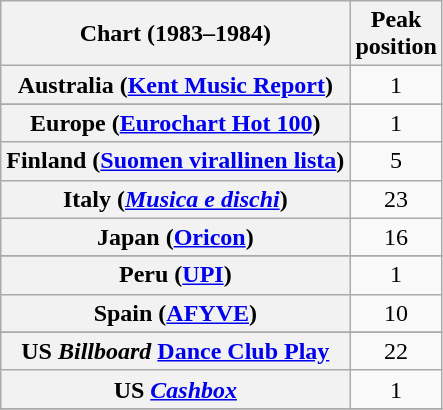<table class="wikitable sortable plainrowheaders" style="text-align:center">
<tr>
<th>Chart (1983–1984)</th>
<th>Peak<br>position</th>
</tr>
<tr>
<th scope="row">Australia (<a href='#'>Kent Music Report</a>)</th>
<td>1</td>
</tr>
<tr>
</tr>
<tr>
</tr>
<tr>
<th scope="row">Europe (<a href='#'>Eurochart Hot 100</a>)</th>
<td>1</td>
</tr>
<tr>
<th scope="row">Finland (<a href='#'>Suomen virallinen lista</a>)</th>
<td>5</td>
</tr>
<tr>
<th scope="row">Italy (<em><a href='#'>Musica e dischi</a></em>)</th>
<td>23</td>
</tr>
<tr>
<th scope="row">Japan (<a href='#'>Oricon</a>)</th>
<td>16</td>
</tr>
<tr>
</tr>
<tr>
</tr>
<tr>
</tr>
<tr>
</tr>
<tr>
<th scope="row">Peru (<a href='#'>UPI</a>)</th>
<td>1</td>
</tr>
<tr>
<th scope="row">Spain (<a href='#'>AFYVE</a>)</th>
<td>10</td>
</tr>
<tr>
</tr>
<tr>
</tr>
<tr>
</tr>
<tr>
<th scope="row">US <em>Billboard</em> <a href='#'>Dance Club Play</a></th>
<td>22</td>
</tr>
<tr>
<th scope="row">US <em><a href='#'>Cashbox</a></em></th>
<td>1</td>
</tr>
<tr>
</tr>
</table>
